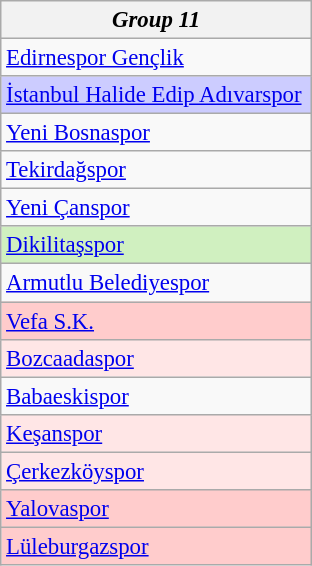<table class="wikitable collapsible collapsed" style="font-size:95%;">
<tr>
<th colspan="1" width="200"><em>Group 11</em></th>
</tr>
<tr>
<td><a href='#'>Edirnespor Gençlik</a></td>
</tr>
<tr>
<td style="background:#ccccff;"><a href='#'>İstanbul Halide Edip Adıvarspor</a></td>
</tr>
<tr>
<td><a href='#'>Yeni Bosnaspor</a></td>
</tr>
<tr>
<td><a href='#'>Tekirdağspor</a></td>
</tr>
<tr>
<td><a href='#'>Yeni Çanspor</a></td>
</tr>
<tr>
<td style="background:#D0F0C0;"><a href='#'>Dikilitaşspor</a></td>
</tr>
<tr>
<td><a href='#'>Armutlu Belediyespor</a></td>
</tr>
<tr>
<td style="background:#fcc;"><a href='#'>Vefa S.K.</a></td>
</tr>
<tr>
<td style="background:#FFE6E6;"><a href='#'>Bozcaadaspor</a></td>
</tr>
<tr>
<td><a href='#'>Babaeskispor</a></td>
</tr>
<tr>
<td style="background:#FFE6E6;"><a href='#'>Keşanspor</a></td>
</tr>
<tr>
<td style="background:#FFE6E6;"><a href='#'>Çerkezköyspor</a></td>
</tr>
<tr>
<td style="background:#fcc;"><a href='#'>Yalovaspor</a></td>
</tr>
<tr>
<td style="background:#fcc;"><a href='#'>Lüleburgazspor</a></td>
</tr>
</table>
